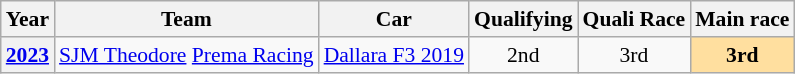<table class="wikitable" style="text-align:center; font-size:90%">
<tr>
<th>Year</th>
<th>Team</th>
<th>Car</th>
<th>Qualifying</th>
<th>Quali Race</th>
<th>Main race</th>
</tr>
<tr>
<th><a href='#'>2023</a></th>
<td align="left"> <a href='#'>SJM Theodore</a> <a href='#'>Prema Racing</a></td>
<td align="left"><a href='#'>Dallara F3 2019</a></td>
<td>2nd</td>
<td>3rd</td>
<td style="background:#FFDF9F;"><strong>3rd</strong></td>
</tr>
</table>
